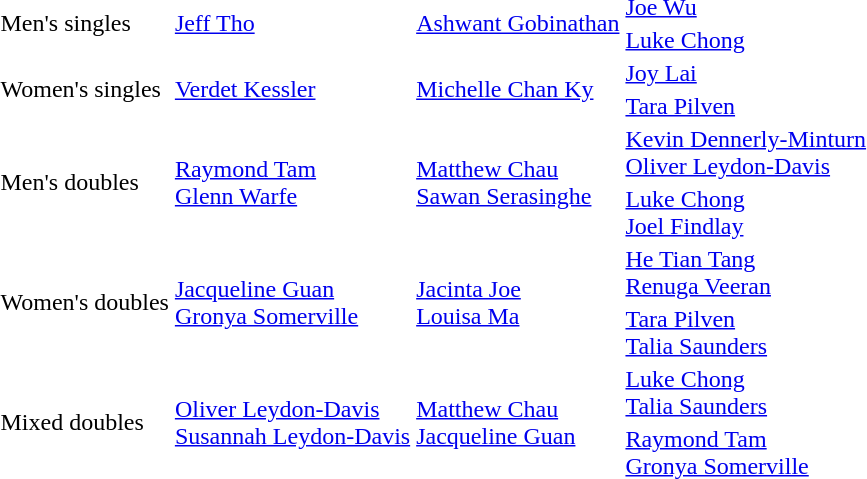<table>
<tr>
<td rowspan=2>Men's singles</td>
<td rowspan=2> <a href='#'>Jeff Tho</a></td>
<td rowspan=2> <a href='#'>Ashwant Gobinathan</a></td>
<td> <a href='#'>Joe Wu</a></td>
</tr>
<tr>
<td> <a href='#'>Luke Chong</a></td>
</tr>
<tr>
<td rowspan=2>Women's singles</td>
<td rowspan=2> <a href='#'>Verdet Kessler</a></td>
<td rowspan=2> <a href='#'>Michelle Chan Ky</a></td>
<td> <a href='#'>Joy Lai</a></td>
</tr>
<tr>
<td> <a href='#'>Tara Pilven</a></td>
</tr>
<tr>
<td rowspan=2>Men's doubles</td>
<td rowspan=2> <a href='#'>Raymond Tam</a><br> <a href='#'>Glenn Warfe</a></td>
<td rowspan=2> <a href='#'>Matthew Chau</a><br> <a href='#'>Sawan Serasinghe</a></td>
<td> <a href='#'>Kevin Dennerly-Minturn</a> <br> <a href='#'>Oliver Leydon-Davis</a></td>
</tr>
<tr>
<td> <a href='#'>Luke Chong</a> <br> <a href='#'>Joel Findlay</a></td>
</tr>
<tr>
<td rowspan=2>Women's doubles</td>
<td rowspan=2> <a href='#'>Jacqueline Guan</a><br> <a href='#'>Gronya Somerville</a></td>
<td rowspan=2> <a href='#'>Jacinta Joe</a><br> <a href='#'>Louisa Ma</a></td>
<td> <a href='#'>He Tian Tang</a> <br> <a href='#'>Renuga Veeran</a></td>
</tr>
<tr>
<td> <a href='#'>Tara Pilven</a> <br> <a href='#'>Talia Saunders</a></td>
</tr>
<tr>
<td rowspan=2>Mixed doubles</td>
<td rowspan=2> <a href='#'>Oliver Leydon-Davis</a> <br> <a href='#'>Susannah Leydon-Davis</a></td>
<td rowspan=2> <a href='#'>Matthew Chau</a> <br> <a href='#'>Jacqueline Guan</a></td>
<td> <a href='#'>Luke Chong</a> <br> <a href='#'>Talia Saunders</a></td>
</tr>
<tr>
<td> <a href='#'>Raymond Tam</a> <br> <a href='#'>Gronya Somerville</a></td>
</tr>
<tr>
</tr>
</table>
